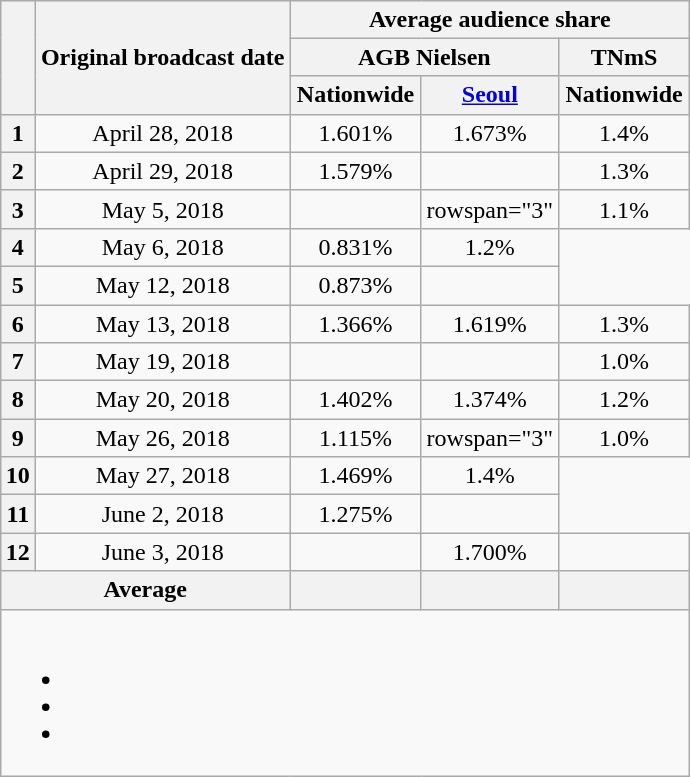<table class="wikitable" style="text-align:center;max-width:550px; margin-left: auto; margin-right: auto; border: none;">
<tr>
</tr>
<tr>
<th rowspan="3"></th>
<th rowspan="3">Original broadcast date</th>
<th colspan="3">Average audience share</th>
</tr>
<tr>
<th colspan=2>AGB Nielsen</th>
<th>TNmS</th>
</tr>
<tr>
<th width=80>Nationwide</th>
<th width=80><a href='#'>Seoul</a></th>
<th width=80>Nationwide</th>
</tr>
<tr>
<th>1</th>
<td>April 28, 2018</td>
<td>1.601%</td>
<td>1.673%</td>
<td>1.4%</td>
</tr>
<tr>
<th>2</th>
<td>April 29, 2018</td>
<td>1.579%</td>
<td></td>
<td>1.3%</td>
</tr>
<tr>
<th>3</th>
<td>May 5, 2018</td>
<td></td>
<td>rowspan="3" </td>
<td>1.1%</td>
</tr>
<tr>
<th>4</th>
<td>May 6, 2018</td>
<td>0.831%</td>
<td>1.2%</td>
</tr>
<tr>
<th>5</th>
<td>May 12, 2018</td>
<td>0.873%</td>
<td></td>
</tr>
<tr>
<th>6</th>
<td>May 13, 2018</td>
<td>1.366%</td>
<td>1.619%</td>
<td>1.3%</td>
</tr>
<tr>
<th>7</th>
<td>May 19, 2018</td>
<td></td>
<td></td>
<td>1.0%</td>
</tr>
<tr>
<th>8</th>
<td>May 20, 2018</td>
<td>1.402%</td>
<td>1.374%</td>
<td>1.2%</td>
</tr>
<tr>
<th>9</th>
<td>May 26, 2018</td>
<td>1.115%</td>
<td>rowspan="3" </td>
<td>1.0%</td>
</tr>
<tr>
<th>10</th>
<td>May 27, 2018</td>
<td>1.469%</td>
<td>1.4%</td>
</tr>
<tr>
<th>11</th>
<td>June 2, 2018</td>
<td>1.275%</td>
<td></td>
</tr>
<tr>
<th>12</th>
<td>June 3, 2018</td>
<td></td>
<td>1.700%</td>
<td></td>
</tr>
<tr>
<th colspan=2>Average</th>
<th></th>
<th></th>
<th></th>
</tr>
<tr>
<td colspan="6"><br><ul><li></li><li></li><li></li></ul></td>
</tr>
</table>
